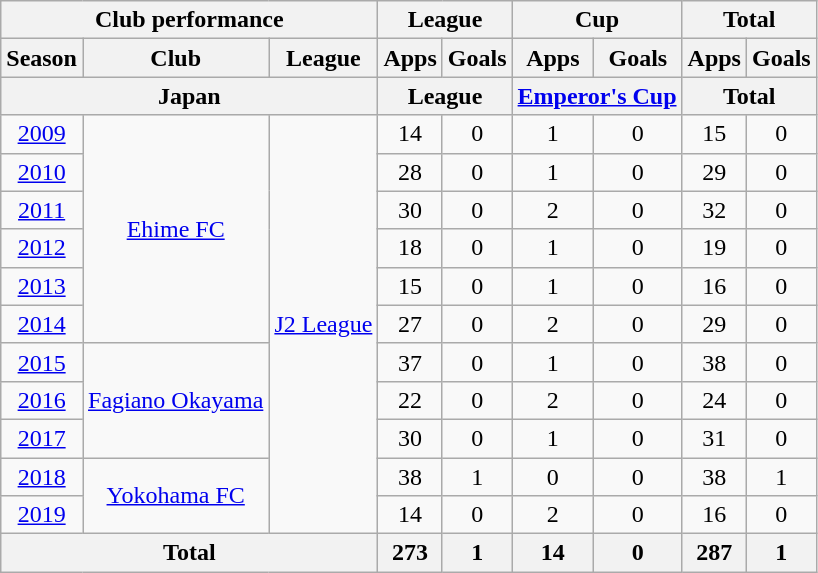<table class="wikitable" style="text-align:center;">
<tr>
<th colspan=3>Club performance</th>
<th colspan=2>League</th>
<th colspan=2>Cup</th>
<th colspan=2>Total</th>
</tr>
<tr>
<th>Season</th>
<th>Club</th>
<th>League</th>
<th>Apps</th>
<th>Goals</th>
<th>Apps</th>
<th>Goals</th>
<th>Apps</th>
<th>Goals</th>
</tr>
<tr>
<th colspan=3>Japan</th>
<th colspan=2>League</th>
<th colspan=2><a href='#'>Emperor's Cup</a></th>
<th colspan=2>Total</th>
</tr>
<tr>
<td><a href='#'>2009</a></td>
<td rowspan="6"><a href='#'>Ehime FC</a></td>
<td rowspan="11"><a href='#'>J2 League</a></td>
<td>14</td>
<td>0</td>
<td>1</td>
<td>0</td>
<td>15</td>
<td>0</td>
</tr>
<tr>
<td><a href='#'>2010</a></td>
<td>28</td>
<td>0</td>
<td>1</td>
<td>0</td>
<td>29</td>
<td>0</td>
</tr>
<tr>
<td><a href='#'>2011</a></td>
<td>30</td>
<td>0</td>
<td>2</td>
<td>0</td>
<td>32</td>
<td>0</td>
</tr>
<tr>
<td><a href='#'>2012</a></td>
<td>18</td>
<td>0</td>
<td>1</td>
<td>0</td>
<td>19</td>
<td>0</td>
</tr>
<tr>
<td><a href='#'>2013</a></td>
<td>15</td>
<td>0</td>
<td>1</td>
<td>0</td>
<td>16</td>
<td>0</td>
</tr>
<tr>
<td><a href='#'>2014</a></td>
<td>27</td>
<td>0</td>
<td>2</td>
<td>0</td>
<td>29</td>
<td>0</td>
</tr>
<tr>
<td><a href='#'>2015</a></td>
<td rowspan="3"><a href='#'>Fagiano Okayama</a></td>
<td>37</td>
<td>0</td>
<td>1</td>
<td>0</td>
<td>38</td>
<td>0</td>
</tr>
<tr>
<td><a href='#'>2016</a></td>
<td>22</td>
<td>0</td>
<td>2</td>
<td>0</td>
<td>24</td>
<td>0</td>
</tr>
<tr>
<td><a href='#'>2017</a></td>
<td>30</td>
<td>0</td>
<td>1</td>
<td>0</td>
<td>31</td>
<td>0</td>
</tr>
<tr>
<td><a href='#'>2018</a></td>
<td rowspan="2"><a href='#'>Yokohama FC</a></td>
<td>38</td>
<td>1</td>
<td>0</td>
<td>0</td>
<td>38</td>
<td>1</td>
</tr>
<tr>
<td><a href='#'>2019</a></td>
<td>14</td>
<td>0</td>
<td>2</td>
<td>0</td>
<td>16</td>
<td>0</td>
</tr>
<tr>
<th colspan=3>Total</th>
<th>273</th>
<th>1</th>
<th>14</th>
<th>0</th>
<th>287</th>
<th>1</th>
</tr>
</table>
